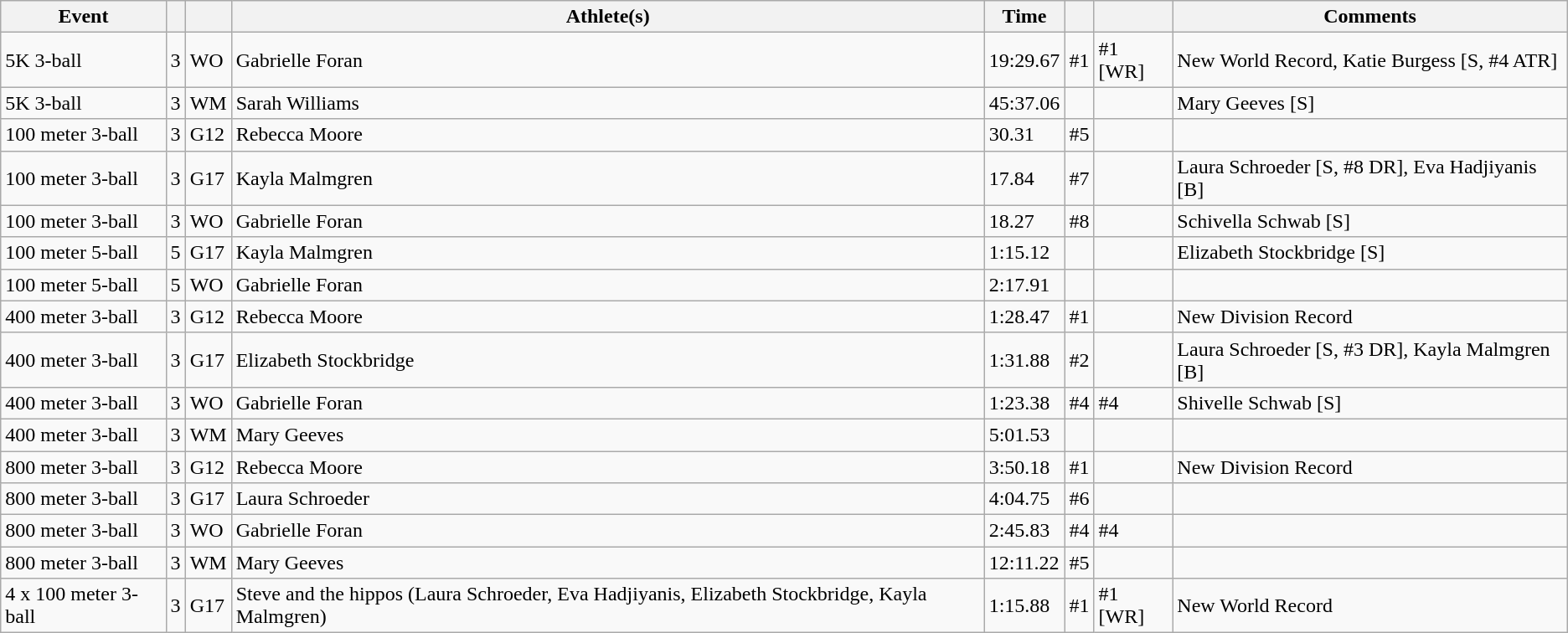<table class="wikitable sortable">
<tr>
<th>Event</th>
<th></th>
<th></th>
<th>Athlete(s)</th>
<th>Time</th>
<th></th>
<th></th>
<th>Comments</th>
</tr>
<tr>
<td>5K 3-ball</td>
<td>3</td>
<td>WO</td>
<td>Gabrielle Foran</td>
<td>19:29.67</td>
<td>#1</td>
<td>#1 [WR]</td>
<td>New World Record, Katie Burgess [S, #4 ATR]</td>
</tr>
<tr>
<td>5K 3-ball</td>
<td>3</td>
<td>WM</td>
<td>Sarah Williams</td>
<td>45:37.06</td>
<td></td>
<td></td>
<td>Mary Geeves [S]</td>
</tr>
<tr>
<td>100 meter 3-ball</td>
<td>3</td>
<td>G12</td>
<td>Rebecca Moore</td>
<td>30.31</td>
<td>#5</td>
<td></td>
<td></td>
</tr>
<tr>
<td>100 meter 3-ball</td>
<td>3</td>
<td>G17</td>
<td>Kayla Malmgren</td>
<td>17.84</td>
<td>#7</td>
<td></td>
<td>Laura Schroeder [S, #8 DR], Eva Hadjiyanis [B]</td>
</tr>
<tr>
<td>100 meter 3-ball</td>
<td>3</td>
<td>WO</td>
<td>Gabrielle Foran</td>
<td>18.27</td>
<td>#8</td>
<td></td>
<td>Schivella Schwab [S]</td>
</tr>
<tr>
<td>100 meter 5-ball</td>
<td>5</td>
<td>G17</td>
<td>Kayla Malmgren</td>
<td>1:15.12</td>
<td></td>
<td></td>
<td>Elizabeth Stockbridge [S]</td>
</tr>
<tr>
<td>100 meter 5-ball</td>
<td>5</td>
<td>WO</td>
<td>Gabrielle Foran</td>
<td>2:17.91</td>
<td></td>
<td></td>
<td></td>
</tr>
<tr>
<td>400 meter 3-ball</td>
<td>3</td>
<td>G12</td>
<td>Rebecca Moore</td>
<td>1:28.47</td>
<td>#1</td>
<td></td>
<td>New Division Record</td>
</tr>
<tr>
<td>400 meter 3-ball</td>
<td>3</td>
<td>G17</td>
<td>Elizabeth Stockbridge</td>
<td>1:31.88</td>
<td>#2</td>
<td></td>
<td>Laura Schroeder [S, #3 DR], Kayla Malmgren [B]</td>
</tr>
<tr>
<td>400 meter 3-ball</td>
<td>3</td>
<td>WO</td>
<td>Gabrielle Foran</td>
<td>1:23.38</td>
<td>#4</td>
<td>#4</td>
<td>Shivelle Schwab [S]</td>
</tr>
<tr>
<td>400 meter 3-ball</td>
<td>3</td>
<td>WM</td>
<td>Mary Geeves</td>
<td>5:01.53</td>
<td></td>
<td></td>
<td></td>
</tr>
<tr>
<td>800 meter 3-ball</td>
<td>3</td>
<td>G12</td>
<td>Rebecca Moore</td>
<td>3:50.18</td>
<td>#1</td>
<td></td>
<td>New Division Record</td>
</tr>
<tr>
<td>800 meter 3-ball</td>
<td>3</td>
<td>G17</td>
<td>Laura Schroeder</td>
<td>4:04.75</td>
<td>#6</td>
<td></td>
<td></td>
</tr>
<tr>
<td>800 meter 3-ball</td>
<td>3</td>
<td>WO</td>
<td>Gabrielle Foran</td>
<td>2:45.83</td>
<td>#4</td>
<td>#4</td>
<td></td>
</tr>
<tr>
<td>800 meter 3-ball</td>
<td>3</td>
<td>WM</td>
<td>Mary Geeves</td>
<td>12:11.22</td>
<td>#5</td>
<td></td>
<td></td>
</tr>
<tr>
<td>4 x 100 meter 3-ball</td>
<td>3</td>
<td>G17</td>
<td>Steve and the hippos (Laura Schroeder, Eva Hadjiyanis, Elizabeth Stockbridge, Kayla Malmgren)</td>
<td>1:15.88</td>
<td>#1</td>
<td>#1 [WR]</td>
<td>New World Record</td>
</tr>
</table>
